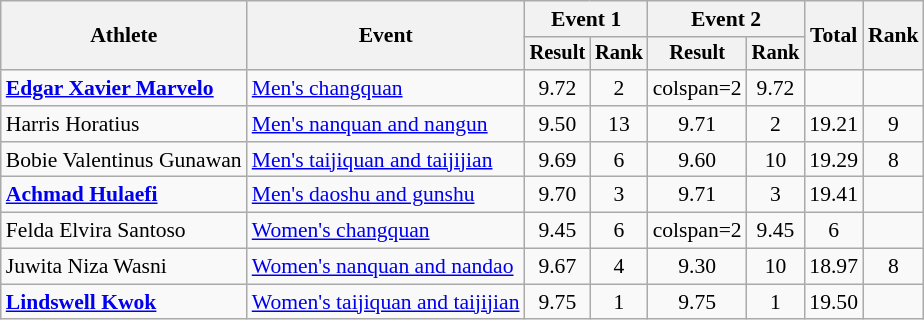<table class=wikitable style=font-size:90%;text-align:center>
<tr>
<th rowspan="2">Athlete</th>
<th rowspan="2">Event</th>
<th colspan="2">Event 1</th>
<th colspan="2">Event 2</th>
<th rowspan="2">Total</th>
<th rowspan="2">Rank</th>
</tr>
<tr style="font-size:95%">
<th>Result</th>
<th>Rank</th>
<th>Result</th>
<th>Rank</th>
</tr>
<tr>
<td align=left><strong><a href='#'>Edgar Xavier Marvelo</a></strong></td>
<td align=left><a href='#'>Men's changquan</a></td>
<td>9.72</td>
<td>2</td>
<td>colspan=2 </td>
<td>9.72</td>
<td></td>
</tr>
<tr>
<td align=left>Harris Horatius</td>
<td align=left><a href='#'>Men's nanquan and nangun</a></td>
<td>9.50</td>
<td>13</td>
<td>9.71</td>
<td>2</td>
<td>19.21</td>
<td>9</td>
</tr>
<tr>
<td align=left>Bobie Valentinus Gunawan</td>
<td align=left><a href='#'>Men's taijiquan and taijijian</a></td>
<td>9.69</td>
<td>6</td>
<td>9.60</td>
<td>10</td>
<td>19.29</td>
<td>8</td>
</tr>
<tr>
<td align=left><strong><a href='#'>Achmad Hulaefi</a></strong></td>
<td align=left><a href='#'>Men's daoshu and gunshu</a></td>
<td>9.70</td>
<td>3</td>
<td>9.71</td>
<td>3</td>
<td>19.41</td>
<td></td>
</tr>
<tr>
<td align=left>Felda Elvira Santoso</td>
<td align=left><a href='#'>Women's changquan</a></td>
<td>9.45</td>
<td>6</td>
<td>colspan=2 </td>
<td>9.45</td>
<td>6</td>
</tr>
<tr>
<td align=left>Juwita Niza Wasni</td>
<td align=left><a href='#'>Women's nanquan and nandao</a></td>
<td>9.67</td>
<td>4</td>
<td>9.30</td>
<td>10</td>
<td>18.97</td>
<td>8</td>
</tr>
<tr>
<td align=left><strong><a href='#'>Lindswell Kwok</a></strong></td>
<td align=left><a href='#'>Women's taijiquan and taijijian</a></td>
<td>9.75</td>
<td>1</td>
<td>9.75</td>
<td>1</td>
<td>19.50</td>
<td></td>
</tr>
</table>
